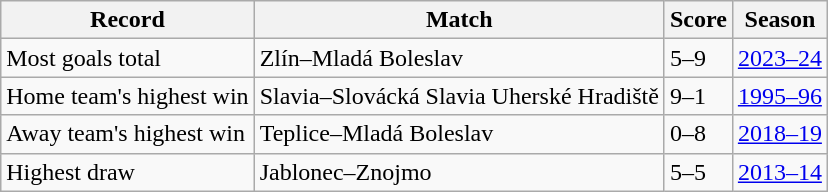<table class="wikitable">
<tr>
<th>Record</th>
<th>Match</th>
<th>Score</th>
<th>Season</th>
</tr>
<tr>
<td>Most goals total</td>
<td>Zlín–Mladá Boleslav</td>
<td>5–9</td>
<td><a href='#'>2023–24</a></td>
</tr>
<tr>
<td>Home team's highest win</td>
<td>Slavia–Slovácká Slavia Uherské Hradiště</td>
<td>9–1</td>
<td><a href='#'>1995–96</a></td>
</tr>
<tr>
<td>Away team's highest win</td>
<td>Teplice–Mladá Boleslav</td>
<td>0–8</td>
<td><a href='#'>2018–19</a></td>
</tr>
<tr>
<td>Highest draw</td>
<td>Jablonec–Znojmo</td>
<td>5–5</td>
<td><a href='#'>2013–14</a></td>
</tr>
</table>
